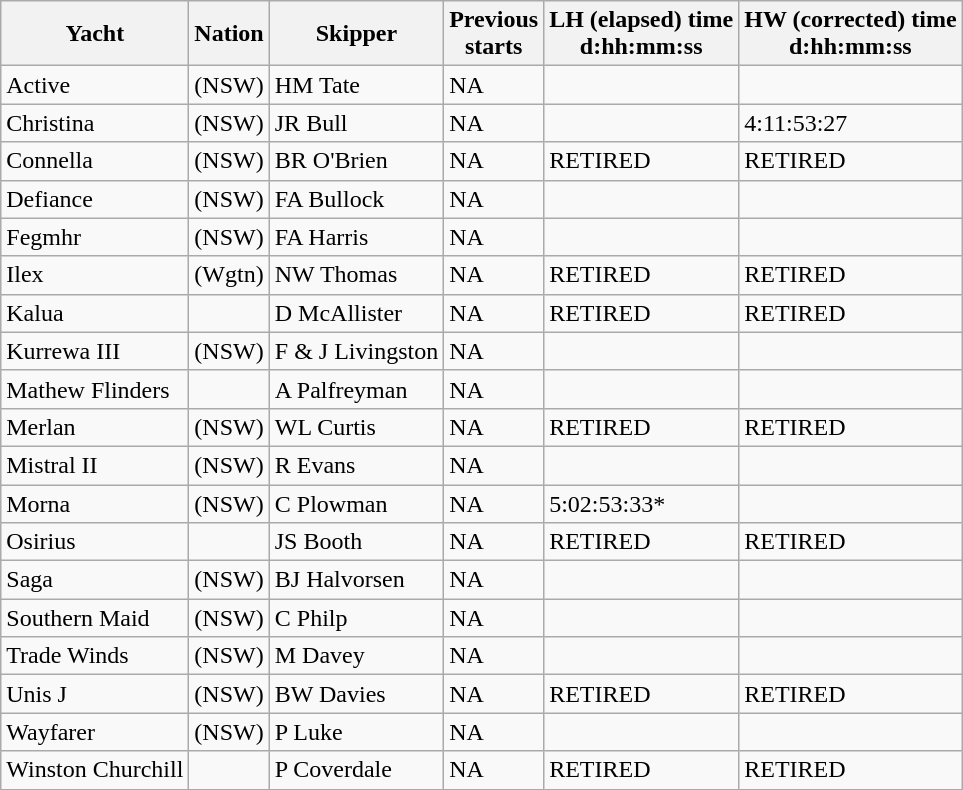<table class="wikitable">
<tr>
<th>Yacht</th>
<th>Nation</th>
<th>Skipper</th>
<th>Previous <br>starts</th>
<th>LH (elapsed) time <br>d:hh:mm:ss</th>
<th>HW (corrected) time <br>d:hh:mm:ss</th>
</tr>
<tr>
<td>Active</td>
<td>(NSW)</td>
<td>HM Tate</td>
<td>NA</td>
<td></td>
<td></td>
</tr>
<tr>
<td>Christina</td>
<td> (NSW)</td>
<td>JR Bull</td>
<td>NA</td>
<td></td>
<td>4:11:53:27</td>
</tr>
<tr>
<td>Connella</td>
<td> (NSW)</td>
<td>BR O'Brien</td>
<td>NA</td>
<td>RETIRED</td>
<td>RETIRED</td>
</tr>
<tr>
<td>Defiance</td>
<td> (NSW)</td>
<td>FA Bullock</td>
<td>NA</td>
<td></td>
<td></td>
</tr>
<tr>
<td>Fegmhr</td>
<td> (NSW)</td>
<td>FA Harris</td>
<td>NA</td>
<td></td>
<td></td>
</tr>
<tr>
<td>Ilex</td>
<td> (Wgtn)</td>
<td>NW Thomas</td>
<td>NA</td>
<td>RETIRED</td>
<td>RETIRED</td>
</tr>
<tr>
<td>Kalua</td>
<td></td>
<td>D McAllister</td>
<td>NA</td>
<td>RETIRED</td>
<td>RETIRED</td>
</tr>
<tr>
<td>Kurrewa III</td>
<td> (NSW)</td>
<td>F & J Livingston</td>
<td>NA</td>
<td></td>
<td></td>
</tr>
<tr>
<td>Mathew Flinders</td>
<td></td>
<td>A Palfreyman</td>
<td>NA</td>
<td></td>
<td></td>
</tr>
<tr>
<td>Merlan</td>
<td> (NSW)</td>
<td>WL Curtis</td>
<td>NA</td>
<td>RETIRED</td>
<td>RETIRED</td>
</tr>
<tr>
<td>Mistral II</td>
<td> (NSW)</td>
<td>R Evans</td>
<td>NA</td>
<td></td>
<td></td>
</tr>
<tr>
<td>Morna</td>
<td> (NSW)</td>
<td>C Plowman</td>
<td>NA</td>
<td>5:02:53:33*</td>
<td></td>
</tr>
<tr>
<td>Osirius</td>
<td></td>
<td>JS Booth</td>
<td>NA</td>
<td>RETIRED</td>
<td>RETIRED</td>
</tr>
<tr>
<td>Saga</td>
<td> (NSW)</td>
<td>BJ Halvorsen</td>
<td>NA</td>
<td></td>
<td></td>
</tr>
<tr>
<td>Southern Maid</td>
<td> (NSW)</td>
<td>C Philp</td>
<td>NA</td>
<td></td>
<td></td>
</tr>
<tr>
<td>Trade Winds</td>
<td> (NSW)</td>
<td>M Davey</td>
<td>NA</td>
<td></td>
<td></td>
</tr>
<tr>
<td>Unis J</td>
<td> (NSW)</td>
<td>BW Davies</td>
<td>NA</td>
<td>RETIRED</td>
<td>RETIRED</td>
</tr>
<tr>
<td>Wayfarer</td>
<td> (NSW)</td>
<td>P Luke</td>
<td>NA</td>
<td></td>
<td></td>
</tr>
<tr>
<td>Winston Churchill</td>
<td></td>
<td>P Coverdale</td>
<td>NA</td>
<td>RETIRED</td>
<td>RETIRED</td>
</tr>
</table>
